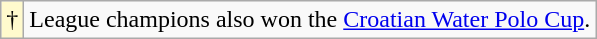<table class="wikitable">
<tr>
<td style="background-color:#FFFACD">†</td>
<td>League champions also won the <a href='#'>Croatian Water Polo Cup</a>.</td>
</tr>
</table>
